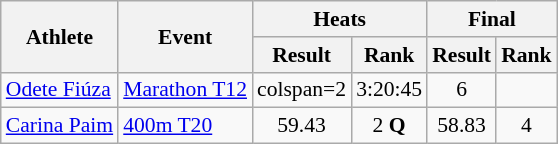<table class=wikitable style="font-size:90%">
<tr>
<th rowspan="2">Athlete</th>
<th rowspan="2">Event</th>
<th colspan="2">Heats</th>
<th colspan="2">Final</th>
</tr>
<tr>
<th>Result</th>
<th>Rank</th>
<th>Result</th>
<th>Rank</th>
</tr>
<tr align=center>
<td align=left><a href='#'>Odete Fiúza</a></td>
<td align=left><a href='#'>Marathon T12</a></td>
<td>colspan=2 </td>
<td>3:20:45</td>
<td>6</td>
</tr>
<tr align=center>
<td align=left><a href='#'>Carina Paim</a></td>
<td align=left><a href='#'>400m T20</a></td>
<td>59.43</td>
<td>2 <strong>Q</strong></td>
<td>58.83</td>
<td>4</td>
</tr>
</table>
